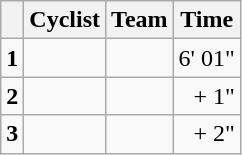<table class=wikitable>
<tr>
<th></th>
<th>Cyclist</th>
<th>Team</th>
<th>Time</th>
</tr>
<tr>
<td><strong>1</strong></td>
<td></td>
<td></td>
<td align="right">6' 01"</td>
</tr>
<tr>
<td><strong>2</strong></td>
<td></td>
<td></td>
<td align="right">+ 1"</td>
</tr>
<tr>
<td><strong>3</strong></td>
<td></td>
<td></td>
<td align="right">+ 2"</td>
</tr>
</table>
